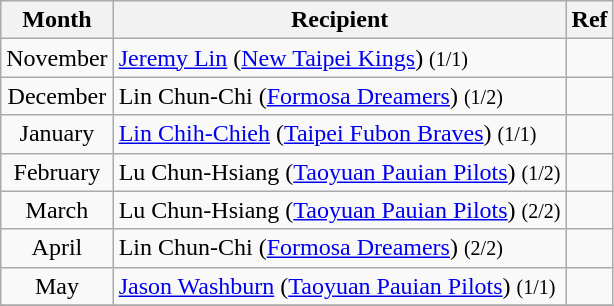<table class="wikitable sortable" style="text-align:left;">
<tr>
<th>Month</th>
<th>Recipient</th>
<th class=unsortable>Ref</th>
</tr>
<tr>
<td style="text-align:center;">November</td>
<td><a href='#'>Jeremy Lin</a> (<a href='#'>New Taipei Kings</a>) <small>(1/1)</small></td>
<td style="text-align:center;"></td>
</tr>
<tr>
<td style="text-align:center;">December</td>
<td>Lin Chun-Chi (<a href='#'>Formosa Dreamers</a>) <small>(1/2)</small></td>
<td style="text-align:center;"></td>
</tr>
<tr>
<td style="text-align:center;">January</td>
<td><a href='#'>Lin Chih-Chieh</a> (<a href='#'>Taipei Fubon Braves</a>) <small>(1/1)</small></td>
<td style="text-align:center;"></td>
</tr>
<tr>
<td style="text-align:center;">February</td>
<td>Lu Chun-Hsiang (<a href='#'>Taoyuan Pauian Pilots</a>) <small>(1/2)</small></td>
<td style="text-align:center;"></td>
</tr>
<tr>
<td style="text-align:center;">March</td>
<td>Lu Chun-Hsiang (<a href='#'>Taoyuan Pauian Pilots</a>) <small>(2/2)</small></td>
<td style="text-align:center;"></td>
</tr>
<tr>
<td style="text-align:center;">April</td>
<td>Lin Chun-Chi (<a href='#'>Formosa Dreamers</a>) <small>(2/2)</small></td>
<td style="text-align:center;"></td>
</tr>
<tr>
<td style="text-align:center;">May</td>
<td><a href='#'>Jason Washburn</a> (<a href='#'>Taoyuan Pauian Pilots</a>) <small>(1/1)</small></td>
<td style="text-align:center;"></td>
</tr>
<tr>
</tr>
</table>
